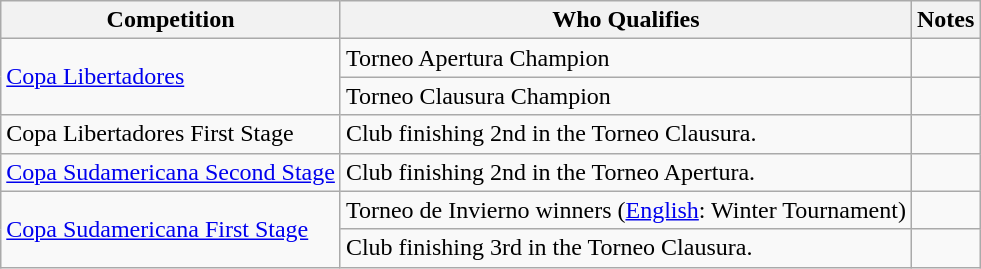<table class="wikitable">
<tr>
<th>Competition</th>
<th>Who Qualifies</th>
<th>Notes</th>
</tr>
<tr>
<td rowspan="2"><a href='#'>Copa Libertadores</a></td>
<td>Torneo Apertura Champion</td>
<td></td>
</tr>
<tr>
<td>Torneo Clausura Champion</td>
<td></td>
</tr>
<tr>
<td>Copa Libertadores First Stage</td>
<td>Club finishing 2nd in the Torneo Clausura.</td>
<td></td>
</tr>
<tr>
<td><a href='#'>Copa Sudamericana Second Stage</a></td>
<td>Club finishing 2nd in the Torneo Apertura.</td>
</tr>
<tr>
<td rowspan="2"><a href='#'>Copa Sudamericana First Stage</a></td>
<td>Torneo de Invierno winners (<a href='#'>English</a>: Winter Tournament)</td>
<td></td>
</tr>
<tr>
<td>Club finishing 3rd in the Torneo Clausura.</td>
<td></td>
</tr>
</table>
